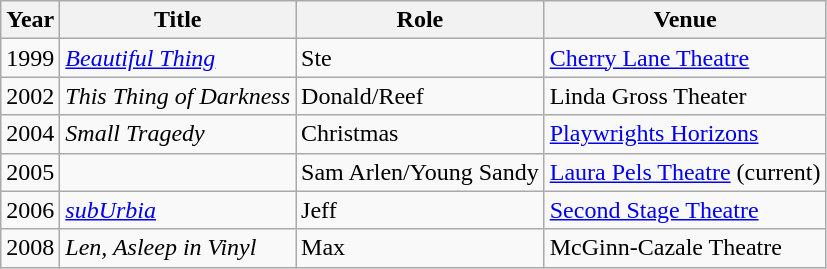<table class="wikitable sortable">
<tr>
<th>Year</th>
<th>Title</th>
<th>Role</th>
<th>Venue</th>
</tr>
<tr>
<td>1999</td>
<td><em><a href='#'>Beautiful Thing</a></em></td>
<td>Ste</td>
<td><a href='#'>Cherry Lane Theatre</a></td>
</tr>
<tr>
<td>2002</td>
<td><em>This Thing of Darkness</em></td>
<td>Donald/Reef</td>
<td>Linda Gross Theater</td>
</tr>
<tr>
<td>2004</td>
<td><em>Small Tragedy</em></td>
<td>Christmas</td>
<td><a href='#'>Playwrights Horizons</a></td>
</tr>
<tr>
<td>2005</td>
<td><em></em></td>
<td>Sam Arlen/Young Sandy</td>
<td><a href='#'>Laura Pels Theatre</a> (current)</td>
</tr>
<tr>
<td>2006</td>
<td><em><a href='#'>subUrbia</a></em></td>
<td>Jeff</td>
<td><a href='#'>Second Stage Theatre</a></td>
</tr>
<tr>
<td>2008</td>
<td><em>Len, Asleep in Vinyl</em></td>
<td>Max</td>
<td>McGinn-Cazale Theatre</td>
</tr>
</table>
